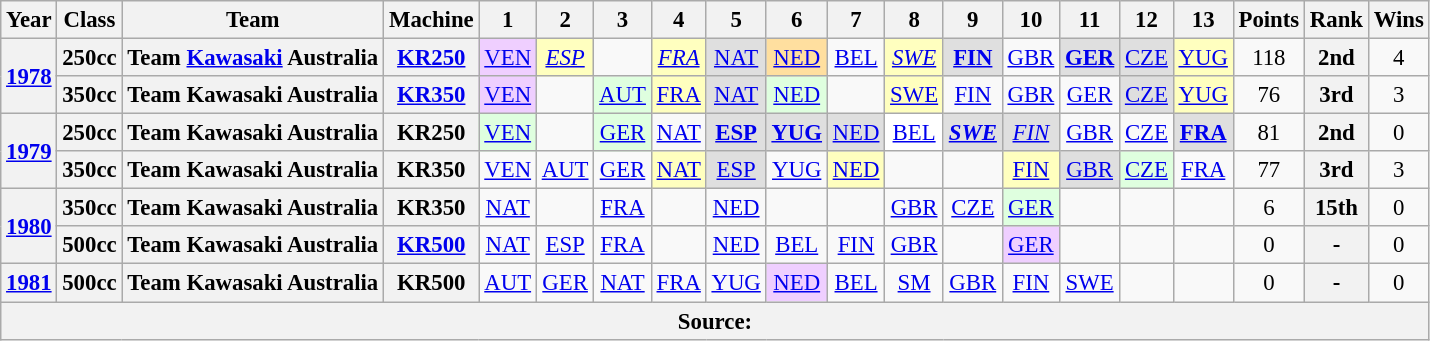<table class="wikitable" style="text-align:center; font-size:95%">
<tr>
<th>Year</th>
<th>Class</th>
<th>Team</th>
<th>Machine</th>
<th>1</th>
<th>2</th>
<th>3</th>
<th>4</th>
<th>5</th>
<th>6</th>
<th>7</th>
<th>8</th>
<th>9</th>
<th>10</th>
<th>11</th>
<th>12</th>
<th>13</th>
<th>Points</th>
<th>Rank</th>
<th>Wins</th>
</tr>
<tr>
<th rowspan=2><a href='#'>1978</a></th>
<th>250cc</th>
<th>Team <a href='#'>Kawasaki</a> Australia</th>
<th><a href='#'>KR250</a></th>
<td style="background:#EFCFFF;"><a href='#'>VEN</a><br></td>
<td style="background:#FFFFBF;"><em><a href='#'>ESP</a></em><br></td>
<td></td>
<td style="background:#FFFFBF;"><em><a href='#'>FRA</a></em><br></td>
<td style="background:#DFDFDF;"><a href='#'>NAT</a><br></td>
<td style="background:#FFDF9F;"><a href='#'>NED</a><br></td>
<td><a href='#'>BEL</a></td>
<td style="background:#FFFFBF;"><em><a href='#'>SWE</a></em><br></td>
<td style="background:#DFDFDF;"><strong><a href='#'>FIN</a></strong><br></td>
<td><a href='#'>GBR</a></td>
<td style="background:#DFDFDF;"><strong><a href='#'>GER</a></strong><br></td>
<td style="background:#DFDFDF;"><a href='#'>CZE</a><br></td>
<td style="background:#FFFFBF;"><a href='#'>YUG</a><br></td>
<td>118</td>
<th>2nd</th>
<td>4</td>
</tr>
<tr>
<th>350cc</th>
<th>Team Kawasaki Australia</th>
<th><a href='#'>KR350</a></th>
<td style="background:#EFCFFF;"><a href='#'>VEN</a><br></td>
<td></td>
<td style="background:#DFFFDF;"><a href='#'>AUT</a><br></td>
<td style="background:#FFFFBF;"><a href='#'>FRA</a><br></td>
<td style="background:#DFDFDF;"><a href='#'>NAT</a><br></td>
<td style="background:#DFFFDF;"><a href='#'>NED</a><br></td>
<td></td>
<td style="background:#FFFFBF;"><a href='#'>SWE</a><br></td>
<td><a href='#'>FIN</a></td>
<td><a href='#'>GBR</a></td>
<td><a href='#'>GER</a></td>
<td style="background:#DFDFDF;"><a href='#'>CZE</a><br></td>
<td style="background:#FFFFBF;"><a href='#'>YUG</a><br></td>
<td>76</td>
<th>3rd</th>
<td>3</td>
</tr>
<tr>
<th rowspan=2><a href='#'>1979</a></th>
<th>250cc</th>
<th>Team Kawasaki Australia</th>
<th>KR250</th>
<td style="background:#DFFFDF;"><a href='#'>VEN</a><br></td>
<td></td>
<td style="background:#DFFFDF;"><a href='#'>GER</a><br></td>
<td><a href='#'>NAT</a></td>
<td style="background:#DFDFDF;"><strong><a href='#'>ESP</a></strong><br></td>
<td style="background:#DFDFDF;"><strong><a href='#'>YUG</a></strong><br></td>
<td style="background:#DFDFDF;"><a href='#'>NED</a><br></td>
<td style="background:#ffffff;"><a href='#'>BEL</a><br></td>
<td style="background:#DFDFDF;"><strong><em><a href='#'>SWE</a></em></strong><br></td>
<td style="background:#DFDFDF;"><em><a href='#'>FIN</a></em><br></td>
<td><a href='#'>GBR</a></td>
<td><a href='#'>CZE</a></td>
<td style="background:#DFDFDF;"><strong><a href='#'>FRA</a></strong><br></td>
<td>81</td>
<th>2nd</th>
<td>0</td>
</tr>
<tr>
<th>350cc</th>
<th>Team Kawasaki Australia</th>
<th>KR350</th>
<td><a href='#'>VEN</a></td>
<td><a href='#'>AUT</a></td>
<td><a href='#'>GER</a></td>
<td style="background:#FFFFBF;"><a href='#'>NAT</a><br></td>
<td style="background:#DFDFDF;"><a href='#'>ESP</a><br></td>
<td><a href='#'>YUG</a></td>
<td style="background:#FFFFBF;"><a href='#'>NED</a><br></td>
<td></td>
<td></td>
<td style="background:#FFFFBF;"><a href='#'>FIN</a><br></td>
<td style="background:#DFDFDF;"><a href='#'>GBR</a><br></td>
<td style="background:#DFFFDF;"><a href='#'>CZE</a><br></td>
<td><a href='#'>FRA</a></td>
<td>77</td>
<th>3rd</th>
<td>3</td>
</tr>
<tr>
<th rowspan=2><a href='#'>1980</a></th>
<th>350cc</th>
<th>Team Kawasaki Australia</th>
<th>KR350</th>
<td><a href='#'>NAT</a></td>
<td></td>
<td><a href='#'>FRA</a></td>
<td></td>
<td><a href='#'>NED</a></td>
<td></td>
<td></td>
<td><a href='#'>GBR</a></td>
<td><a href='#'>CZE</a></td>
<td style="background:#DFFFDF;"><a href='#'>GER</a><br></td>
<td></td>
<td></td>
<td></td>
<td>6</td>
<th>15th</th>
<td>0</td>
</tr>
<tr>
<th>500cc</th>
<th>Team Kawasaki Australia</th>
<th><a href='#'>KR500</a></th>
<td><a href='#'>NAT</a></td>
<td><a href='#'>ESP</a></td>
<td><a href='#'>FRA</a></td>
<td></td>
<td><a href='#'>NED</a></td>
<td><a href='#'>BEL</a></td>
<td><a href='#'>FIN</a></td>
<td><a href='#'>GBR</a></td>
<td></td>
<td style="background:#EFCFFF;"><a href='#'>GER</a><br></td>
<td></td>
<td></td>
<td></td>
<td>0</td>
<th>-</th>
<td>0</td>
</tr>
<tr>
<th><a href='#'>1981</a></th>
<th>500cc</th>
<th>Team Kawasaki Australia</th>
<th>KR500</th>
<td><a href='#'>AUT</a></td>
<td><a href='#'>GER</a></td>
<td><a href='#'>NAT</a></td>
<td><a href='#'>FRA</a></td>
<td><a href='#'>YUG</a></td>
<td style="background:#EFCFFF;"><a href='#'>NED</a><br></td>
<td><a href='#'>BEL</a></td>
<td><a href='#'>SM</a></td>
<td><a href='#'>GBR</a></td>
<td><a href='#'>FIN</a></td>
<td><a href='#'>SWE</a></td>
<td></td>
<td></td>
<td>0</td>
<th>-</th>
<td>0</td>
</tr>
<tr>
<th colspan=20>Source:</th>
</tr>
</table>
